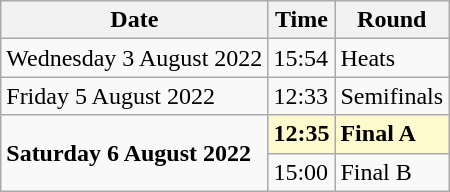<table class="wikitable">
<tr>
<th>Date</th>
<th>Time</th>
<th>Round</th>
</tr>
<tr>
<td>Wednesday 3 August 2022</td>
<td>15:54</td>
<td>Heats</td>
</tr>
<tr>
<td>Friday 5 August 2022</td>
<td>12:33</td>
<td>Semifinals</td>
</tr>
<tr>
<td rowspan=2><strong>Saturday 6 August 2022</strong></td>
<td style=background:lemonchiffon><strong>12:35</strong></td>
<td style=background:lemonchiffon><strong>Final A</strong></td>
</tr>
<tr>
<td>15:00</td>
<td>Final B</td>
</tr>
</table>
